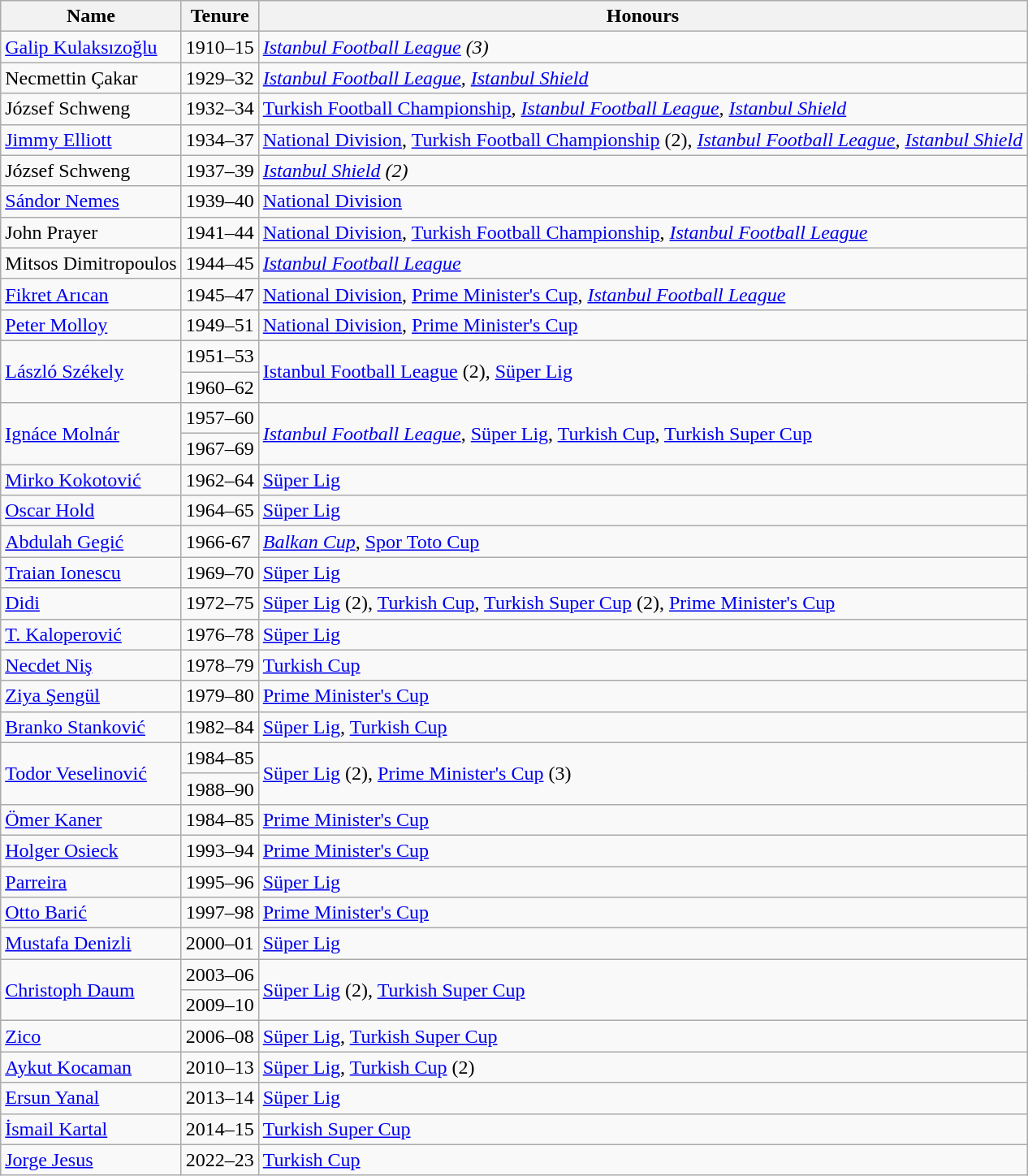<table class="wikitable">
<tr>
<th>Name</th>
<th>Tenure</th>
<th>Honours</th>
</tr>
<tr>
<td> <a href='#'>Galip Kulaksızoğlu</a></td>
<td>1910–15</td>
<td><em><a href='#'>Istanbul Football League</a> (3)</em></td>
</tr>
<tr>
<td> Necmettin Çakar</td>
<td>1929–32</td>
<td><em><a href='#'>Istanbul Football League</a>, <a href='#'>Istanbul Shield</a></em></td>
</tr>
<tr>
<td> József Schweng</td>
<td>1932–34</td>
<td><a href='#'>Turkish Football Championship</a>, <em><a href='#'>Istanbul Football League</a>, <a href='#'>Istanbul Shield</a></em></td>
</tr>
<tr>
<td> <a href='#'>Jimmy Elliott</a></td>
<td>1934–37</td>
<td><a href='#'>National Division</a>, <a href='#'>Turkish Football Championship</a> (2), <em><a href='#'>Istanbul Football League</a>, <a href='#'>Istanbul Shield</a></em></td>
</tr>
<tr>
<td> József Schweng</td>
<td>1937–39</td>
<td><em><a href='#'>Istanbul Shield</a> (2)</em></td>
</tr>
<tr>
<td> <a href='#'>Sándor Nemes</a></td>
<td>1939–40</td>
<td><a href='#'>National Division</a></td>
</tr>
<tr>
<td> John Prayer</td>
<td>1941–44</td>
<td><a href='#'>National Division</a>, <a href='#'>Turkish Football Championship</a>, <em><a href='#'>Istanbul Football League</a></em></td>
</tr>
<tr>
<td> Mitsos Dimitropoulos</td>
<td>1944–45</td>
<td><em><a href='#'>Istanbul Football League</a></em></td>
</tr>
<tr>
<td> <a href='#'>Fikret Arıcan</a></td>
<td>1945–47</td>
<td><a href='#'>National Division</a>, <a href='#'>Prime Minister's Cup</a>, <em><a href='#'>Istanbul Football League</a></em></td>
</tr>
<tr>
<td> <a href='#'>Peter Molloy</a></td>
<td>1949–51</td>
<td><a href='#'>National Division</a>, <a href='#'>Prime Minister's Cup</a></td>
</tr>
<tr>
<td rowspan="2"> <a href='#'>László Székely</a></td>
<td>1951–53</td>
<td rowspan="2"><a href='#'>Istanbul Football League</a> (2), <a href='#'>Süper Lig</a></td>
</tr>
<tr>
<td>1960–62</td>
</tr>
<tr>
<td rowspan="2"> <a href='#'>Ignáce Molnár</a></td>
<td>1957–60</td>
<td rowspan="2"><em><a href='#'>Istanbul Football League</a></em>, <a href='#'>Süper Lig</a>, <a href='#'>Turkish Cup</a>, <a href='#'>Turkish Super Cup</a></td>
</tr>
<tr>
<td>1967–69</td>
</tr>
<tr>
<td> <a href='#'>Mirko Kokotović</a></td>
<td>1962–64</td>
<td><a href='#'>Süper Lig</a></td>
</tr>
<tr>
<td> <a href='#'>Oscar Hold</a></td>
<td>1964–65</td>
<td><a href='#'>Süper Lig</a></td>
</tr>
<tr>
<td> <a href='#'>Abdulah Gegić</a></td>
<td>1966-67</td>
<td><em><a href='#'>Balkan Cup</a></em>, <a href='#'>Spor Toto Cup</a></td>
</tr>
<tr>
<td> <a href='#'>Traian Ionescu</a></td>
<td>1969–70</td>
<td><a href='#'>Süper Lig</a></td>
</tr>
<tr>
<td> <a href='#'>Didi</a></td>
<td>1972–75</td>
<td><a href='#'>Süper Lig</a> (2), <a href='#'>Turkish Cup</a>, <a href='#'>Turkish Super Cup</a> (2), <a href='#'>Prime Minister's Cup</a></td>
</tr>
<tr>
<td> <a href='#'>T. Kaloperović</a></td>
<td>1976–78</td>
<td><a href='#'>Süper Lig</a></td>
</tr>
<tr>
<td> <a href='#'>Necdet Niş</a></td>
<td>1978–79</td>
<td><a href='#'>Turkish Cup</a></td>
</tr>
<tr>
<td> <a href='#'>Ziya Şengül</a></td>
<td>1979–80</td>
<td><a href='#'>Prime Minister's Cup</a></td>
</tr>
<tr>
<td> <a href='#'>Branko Stanković</a></td>
<td>1982–84</td>
<td><a href='#'>Süper Lig</a>, <a href='#'>Turkish Cup</a></td>
</tr>
<tr>
<td rowspan="2"> <a href='#'>Todor Veselinović</a></td>
<td>1984–85</td>
<td rowspan="2"><a href='#'>Süper Lig</a> (2), <a href='#'>Prime Minister's Cup</a> (3)</td>
</tr>
<tr>
<td>1988–90</td>
</tr>
<tr>
<td> <a href='#'>Ömer Kaner</a></td>
<td>1984–85</td>
<td><a href='#'>Prime Minister's Cup</a></td>
</tr>
<tr>
<td> <a href='#'>Holger Osieck</a></td>
<td>1993–94</td>
<td><a href='#'>Prime Minister's Cup</a></td>
</tr>
<tr>
<td> <a href='#'>Parreira</a></td>
<td>1995–96</td>
<td><a href='#'>Süper Lig</a></td>
</tr>
<tr>
<td> <a href='#'>Otto Barić</a></td>
<td>1997–98</td>
<td><a href='#'>Prime Minister's Cup</a></td>
</tr>
<tr>
<td> <a href='#'>Mustafa Denizli</a></td>
<td>2000–01</td>
<td><a href='#'>Süper Lig</a></td>
</tr>
<tr>
<td rowspan="2"> <a href='#'>Christoph Daum</a></td>
<td>2003–06</td>
<td rowspan="2"><a href='#'>Süper Lig</a> (2), <a href='#'>Turkish Super Cup</a></td>
</tr>
<tr>
<td>2009–10</td>
</tr>
<tr>
<td> <a href='#'>Zico</a></td>
<td>2006–08</td>
<td><a href='#'>Süper Lig</a>, <a href='#'>Turkish Super Cup</a></td>
</tr>
<tr>
<td> <a href='#'>Aykut Kocaman</a></td>
<td>2010–13</td>
<td><a href='#'>Süper Lig</a>, <a href='#'>Turkish Cup</a> (2)</td>
</tr>
<tr>
<td> <a href='#'>Ersun Yanal</a></td>
<td>2013–14</td>
<td><a href='#'>Süper Lig</a></td>
</tr>
<tr>
<td> <a href='#'>İsmail Kartal</a></td>
<td>2014–15</td>
<td><a href='#'>Turkish Super Cup</a></td>
</tr>
<tr>
<td> <a href='#'>Jorge Jesus</a></td>
<td>2022–23</td>
<td><a href='#'>Turkish Cup</a></td>
</tr>
</table>
